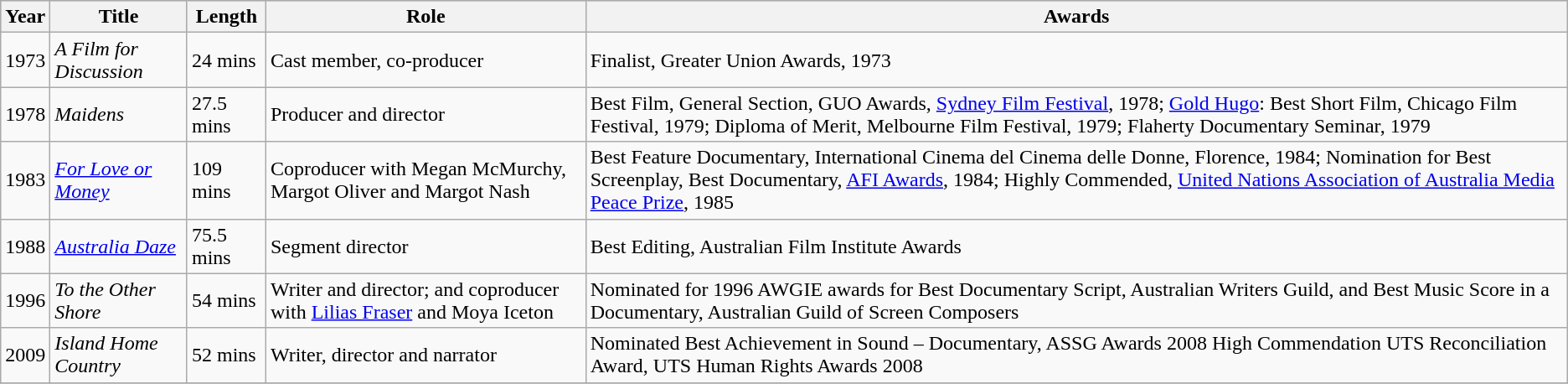<table class="wikitable">
<tr style="background:#b0c4de; text-align:center;">
<th>Year</th>
<th>Title</th>
<th>Length</th>
<th>Role</th>
<th>Awards</th>
</tr>
<tr>
<td>1973</td>
<td><em>A Film for Discussion</em></td>
<td>24 mins</td>
<td>Cast member, co-producer</td>
<td>Finalist, Greater Union Awards, 1973</td>
</tr>
<tr>
<td>1978</td>
<td><em>Maidens</em></td>
<td>27.5 mins</td>
<td>Producer and director</td>
<td>Best Film, General Section, GUO Awards, <a href='#'>Sydney Film Festival</a>, 1978; <a href='#'>Gold Hugo</a>: Best Short Film, Chicago Film Festival, 1979; Diploma of Merit, Melbourne Film Festival, 1979; Flaherty Documentary Seminar, 1979</td>
</tr>
<tr>
<td>1983</td>
<td><em><a href='#'>For Love or Money</a></em></td>
<td>109 mins</td>
<td>Coproducer with Megan McMurchy, Margot Oliver and Margot Nash</td>
<td>Best Feature Documentary, International Cinema del Cinema delle Donne, Florence, 1984; Nomination for Best Screenplay, Best Documentary, <a href='#'>AFI Awards</a>, 1984; Highly Commended, <a href='#'>United Nations Association of Australia Media Peace Prize</a>, 1985</td>
</tr>
<tr>
<td>1988</td>
<td><em><a href='#'>Australia Daze</a></em></td>
<td>75.5 mins</td>
<td>Segment director</td>
<td>Best Editing, Australian Film Institute Awards</td>
</tr>
<tr>
<td>1996</td>
<td><em>To the Other Shore</em></td>
<td>54 mins</td>
<td>Writer and director; and coproducer with <a href='#'>Lilias Fraser</a> and Moya Iceton</td>
<td>Nominated for 1996 AWGIE awards for Best Documentary Script, Australian Writers Guild, and Best Music Score in a Documentary, Australian Guild of Screen Composers</td>
</tr>
<tr>
<td>2009</td>
<td><em>Island Home Country</em></td>
<td>52 mins</td>
<td>Writer, director and narrator</td>
<td>Nominated Best Achievement in Sound – Documentary, ASSG Awards 2008 High Commendation UTS Reconciliation Award, UTS Human Rights Awards 2008</td>
</tr>
<tr>
</tr>
</table>
